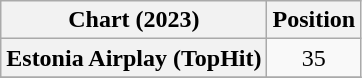<table class="wikitable plainrowheaders" style="text-align:center">
<tr>
<th scope="col">Chart (2023)</th>
<th scope="col">Position</th>
</tr>
<tr>
<th scope="row">Estonia Airplay (TopHit)</th>
<td>35</td>
</tr>
<tr>
</tr>
</table>
